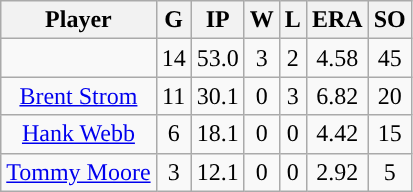<table class="wikitable sortable">
<tr>
<th>Player</th>
<th>G</th>
<th>IP</th>
<th>W</th>
<th>L</th>
<th>ERA</th>
<th>SO</th>
</tr>
<tr align="center">
<td></td>
<td>14</td>
<td>53.0</td>
<td>3</td>
<td>2</td>
<td>4.58</td>
<td>45</td>
</tr>
<tr align="center">
<td><a href='#'>Brent Strom</a></td>
<td>11</td>
<td>30.1</td>
<td>0</td>
<td>3</td>
<td>6.82</td>
<td>20</td>
</tr>
<tr align="center">
<td><a href='#'>Hank Webb</a></td>
<td>6</td>
<td>18.1</td>
<td>0</td>
<td>0</td>
<td>4.42</td>
<td>15</td>
</tr>
<tr align="center">
<td><a href='#'>Tommy Moore</a></td>
<td>3</td>
<td>12.1</td>
<td>0</td>
<td>0</td>
<td>2.92</td>
<td>5</td>
</tr>
</table>
